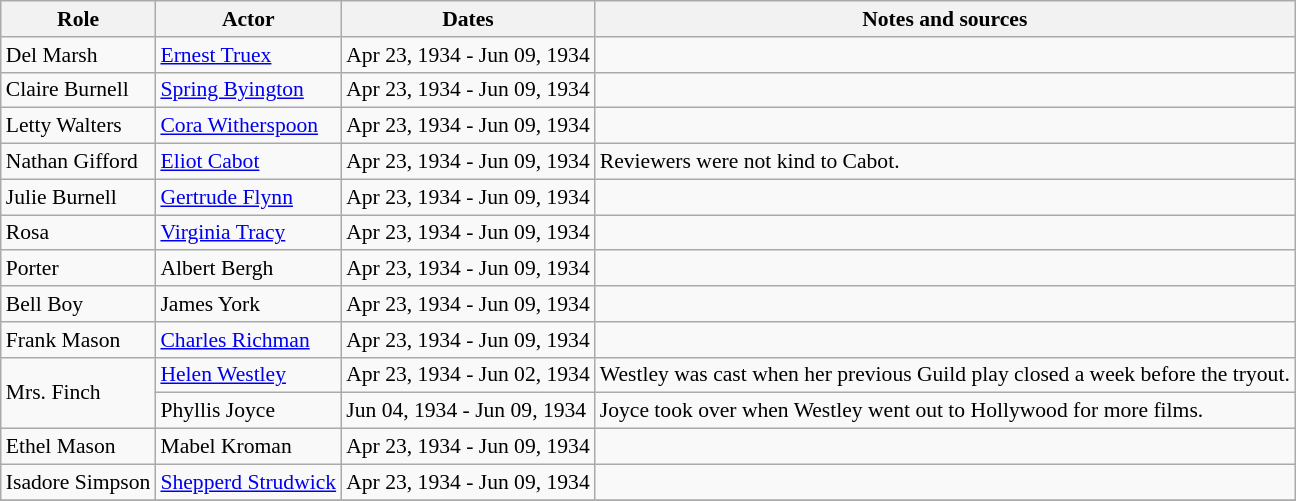<table class="wikitable sortable plainrowheaders" style="font-size: 90%">
<tr>
<th scope="col">Role</th>
<th scope="col">Actor</th>
<th scope="col">Dates</th>
<th scope="col">Notes and sources</th>
</tr>
<tr>
<td>Del Marsh</td>
<td><a href='#'>Ernest Truex</a></td>
<td>Apr 23, 1934 - Jun 09, 1934</td>
<td></td>
</tr>
<tr>
<td>Claire Burnell</td>
<td><a href='#'>Spring Byington</a></td>
<td>Apr 23, 1934 - Jun 09, 1934</td>
<td></td>
</tr>
<tr>
<td>Letty Walters</td>
<td><a href='#'>Cora Witherspoon</a></td>
<td>Apr 23, 1934 - Jun 09, 1934</td>
<td></td>
</tr>
<tr>
<td>Nathan Gifford</td>
<td><a href='#'>Eliot Cabot</a></td>
<td>Apr 23, 1934 - Jun 09, 1934</td>
<td>Reviewers were not kind to Cabot.</td>
</tr>
<tr>
<td>Julie Burnell</td>
<td><a href='#'>Gertrude Flynn</a></td>
<td>Apr 23, 1934 - Jun 09, 1934</td>
<td></td>
</tr>
<tr>
<td>Rosa</td>
<td><a href='#'>Virginia Tracy</a></td>
<td>Apr 23, 1934 - Jun 09, 1934</td>
<td></td>
</tr>
<tr>
<td>Porter</td>
<td>Albert Bergh</td>
<td>Apr 23, 1934 - Jun 09, 1934</td>
<td></td>
</tr>
<tr>
<td>Bell Boy</td>
<td>James York</td>
<td>Apr 23, 1934 - Jun 09, 1934</td>
<td></td>
</tr>
<tr>
<td>Frank Mason</td>
<td><a href='#'>Charles Richman</a></td>
<td>Apr 23, 1934 - Jun 09, 1934</td>
<td></td>
</tr>
<tr>
<td rowspan=2>Mrs. Finch</td>
<td><a href='#'>Helen Westley</a></td>
<td>Apr 23, 1934 - Jun 02, 1934</td>
<td>Westley was cast when her previous Guild play closed a week before the tryout.</td>
</tr>
<tr>
<td>Phyllis Joyce</td>
<td>Jun 04, 1934 - Jun 09, 1934</td>
<td>Joyce took over when Westley went out to Hollywood for more films.</td>
</tr>
<tr>
<td>Ethel Mason</td>
<td>Mabel Kroman</td>
<td>Apr 23, 1934 - Jun 09, 1934</td>
<td></td>
</tr>
<tr>
<td>Isadore Simpson</td>
<td><a href='#'>Shepperd Strudwick</a></td>
<td>Apr 23, 1934 - Jun 09, 1934</td>
<td></td>
</tr>
<tr>
</tr>
</table>
